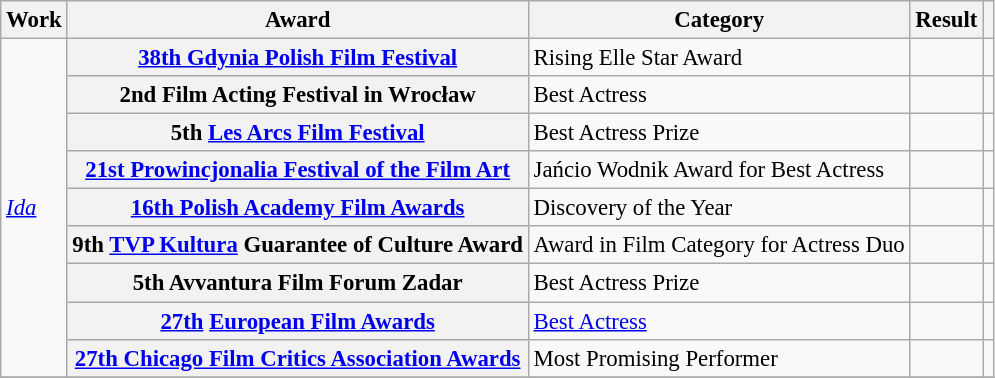<table class="wikitable plainrowheaders sortable" style="font-size: 95%;">
<tr>
<th scope="col">Work</th>
<th scope="col">Award</th>
<th scope="col">Category</th>
<th scope="col">Result</th>
<th scope="col" class="unsortable"></th>
</tr>
<tr>
<td rowspan="9"><em><a href='#'>Ida</a></em></td>
<th><a href='#'>38th Gdynia Polish Film Festival</a></th>
<td>Rising Elle Star Award</td>
<td></td>
<td style="text-align:center;"></td>
</tr>
<tr>
<th>2nd Film Acting Festival in Wrocław</th>
<td>Best Actress</td>
<td></td>
<td></td>
</tr>
<tr>
<th>5th <a href='#'>Les Arcs Film Festival</a></th>
<td>Best Actress Prize</td>
<td></td>
<td style="text-align:center;"></td>
</tr>
<tr>
<th><a href='#'>21st Prowincjonalia Festival of the Film Art</a></th>
<td>Jańcio Wodnik Award for Best Actress</td>
<td></td>
<td></td>
</tr>
<tr>
<th><a href='#'>16th Polish Academy Film Awards</a></th>
<td>Discovery of the Year</td>
<td></td>
<td></td>
</tr>
<tr>
<th>9th <a href='#'>TVP Kultura</a> Guarantee of Culture Award</th>
<td>Award in Film Category for Actress Duo</td>
<td></td>
<td style="text-align:center;"></td>
</tr>
<tr>
<th>5th Avvantura Film Forum Zadar</th>
<td>Best Actress Prize</td>
<td></td>
<td></td>
</tr>
<tr>
<th><a href='#'>27th</a> <a href='#'>European Film Awards</a></th>
<td><a href='#'>Best Actress</a></td>
<td></td>
<td></td>
</tr>
<tr>
<th><a href='#'>27th Chicago Film Critics Association Awards</a></th>
<td>Most Promising Performer</td>
<td></td>
<td style="text-align:center;"></td>
</tr>
<tr>
</tr>
</table>
